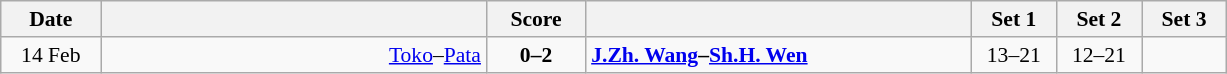<table class="wikitable" style="text-align: center; font-size:90% ">
<tr>
<th width="60">Date</th>
<th align="right" width="250"></th>
<th width="60">Score</th>
<th align="left" width="250"></th>
<th width="50">Set 1</th>
<th width="50">Set 2</th>
<th width="50">Set 3</th>
</tr>
<tr>
<td>14 Feb</td>
<td align=right><a href='#'>Toko</a>–<a href='#'>Pata</a> </td>
<td align=center><strong>0–2</strong></td>
<td align=left><strong> <a href='#'>J.Zh. Wang</a>–<a href='#'>Sh.H. Wen</a></strong></td>
<td>13–21</td>
<td>12–21</td>
<td></td>
</tr>
</table>
